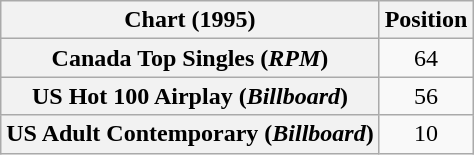<table class="wikitable sortable plainrowheaders" style="text-align:center;">
<tr>
<th scope="col">Chart (1995)</th>
<th scope="col">Position</th>
</tr>
<tr>
<th scope="row">Canada Top Singles (<em>RPM</em>)</th>
<td>64</td>
</tr>
<tr>
<th scope="row">US Hot 100 Airplay (<em>Billboard</em>)</th>
<td>56</td>
</tr>
<tr>
<th scope="row">US Adult Contemporary (<em>Billboard</em>)</th>
<td>10</td>
</tr>
</table>
